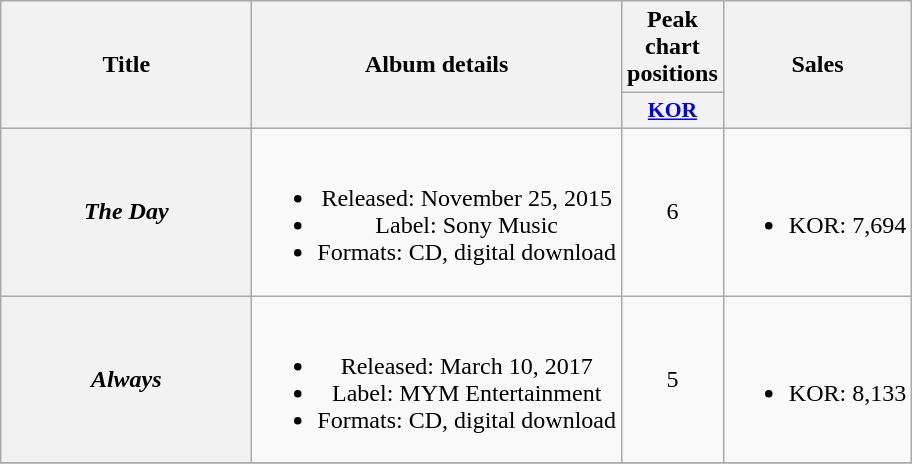<table class="wikitable plainrowheaders" style="text-align:center;">
<tr>
<th scope="col" rowspan="2" style="width:10em;">Title</th>
<th scope="col" rowspan="2">Album details</th>
<th scope="col" colspan="1">Peak chart positions</th>
<th scope="col" rowspan="2">Sales</th>
</tr>
<tr>
<th scope="col" style="width:3em;font-size:90%;"><a href='#'>KOR</a><br></th>
</tr>
<tr>
<th scope="row"><em>The Day</em></th>
<td><br><ul><li>Released: November 25, 2015 </li><li>Label: Sony Music</li><li>Formats: CD, digital download</li></ul></td>
<td>6</td>
<td><br><ul><li>KOR: 7,694</li></ul></td>
</tr>
<tr>
<th scope="row"><em>Always</em></th>
<td><br><ul><li>Released: March 10, 2017 </li><li>Label: MYM Entertainment</li><li>Formats: CD, digital download</li></ul></td>
<td>5</td>
<td><br><ul><li>KOR: 8,133</li></ul></td>
</tr>
<tr>
</tr>
</table>
